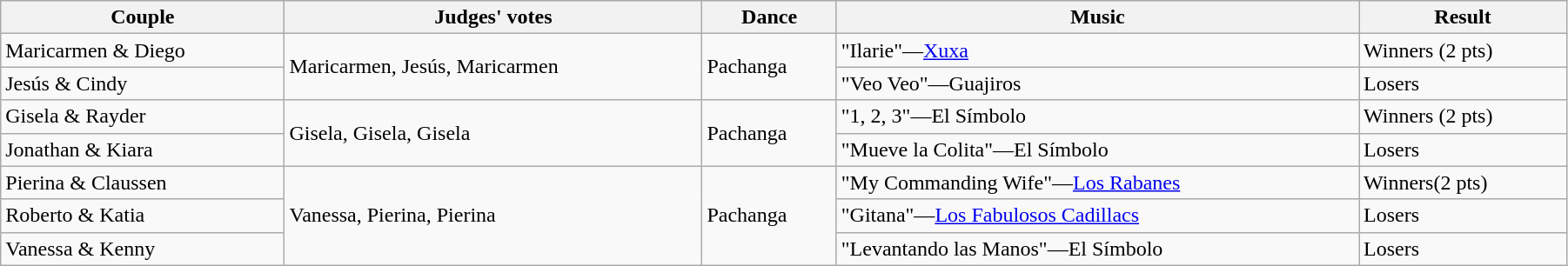<table class="wikitable sortable" style="width:95%; white-space:nowrap">
<tr>
<th>Couple</th>
<th>Judges' votes</th>
<th>Dance</th>
<th>Music</th>
<th>Result</th>
</tr>
<tr>
<td>Maricarmen & Diego</td>
<td rowspan=2>Maricarmen, Jesús, Maricarmen</td>
<td rowspan=2>Pachanga</td>
<td>"Ilarie"—<a href='#'>Xuxa</a></td>
<td>Winners (2 pts)</td>
</tr>
<tr>
<td>Jesús & Cindy</td>
<td>"Veo Veo"—Guajiros</td>
<td>Losers</td>
</tr>
<tr>
<td>Gisela & Rayder</td>
<td rowspan=2>Gisela, Gisela, Gisela</td>
<td rowspan=2>Pachanga</td>
<td>"1, 2, 3"—El Símbolo</td>
<td>Winners (2 pts)</td>
</tr>
<tr>
<td>Jonathan & Kiara</td>
<td>"Mueve la Colita"—El Símbolo</td>
<td>Losers</td>
</tr>
<tr>
<td>Pierina & Claussen</td>
<td rowspan=3>Vanessa, Pierina, Pierina</td>
<td rowspan=3>Pachanga</td>
<td>"My Commanding Wife"—<a href='#'>Los Rabanes</a></td>
<td>Winners(2 pts)</td>
</tr>
<tr>
<td>Roberto & Katia</td>
<td>"Gitana"—<a href='#'>Los Fabulosos Cadillacs</a></td>
<td>Losers</td>
</tr>
<tr>
<td>Vanessa & Kenny</td>
<td>"Levantando las Manos"—El Símbolo</td>
<td>Losers</td>
</tr>
</table>
